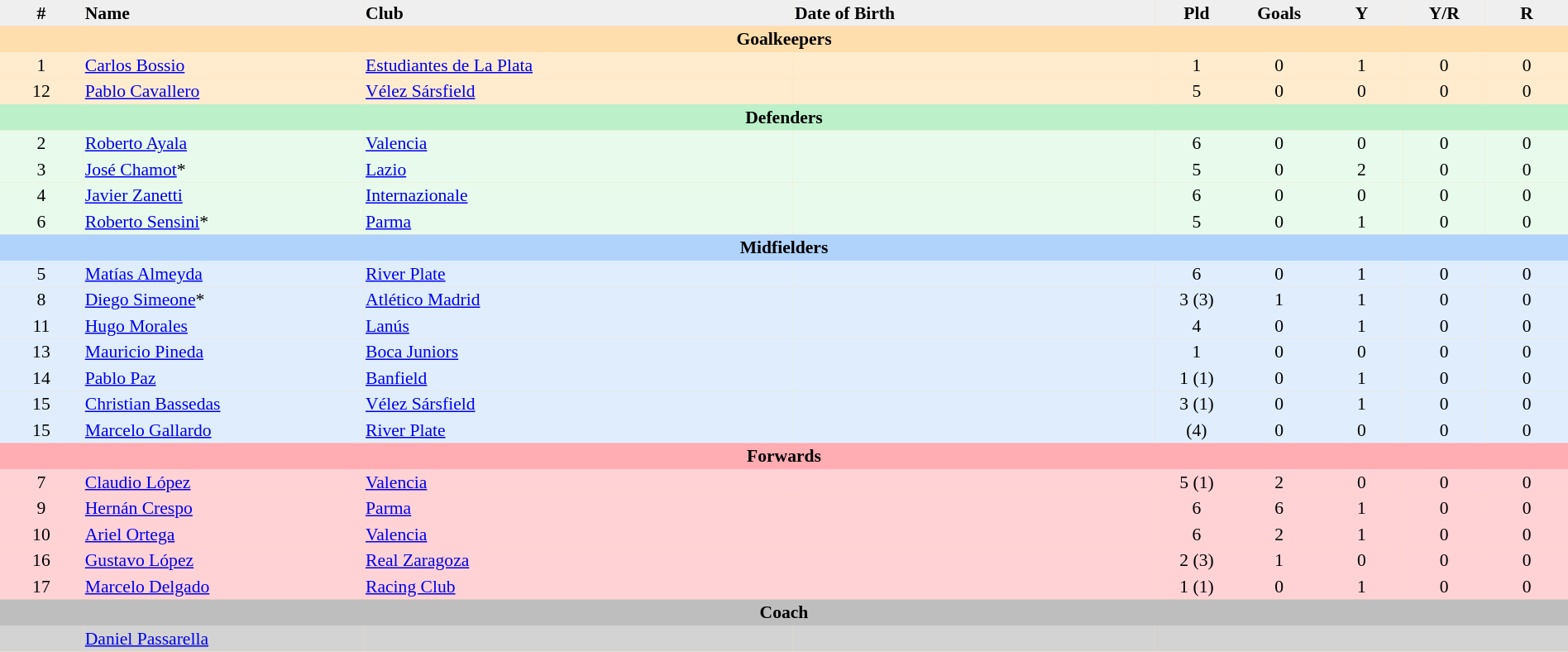<table border="0" cellpadding="2" cellspacing="0" style="background:#ffdead; text-align:center; font-size:90%; width:100%">
<tr bgcolor=#efefef>
<th width=5%>#</th>
<th width=17% align=left>Name</th>
<th width=26% align=left>Club</th>
<th width=22% align=left>Date of Birth</th>
<th width=5%>Pld</th>
<th width=5%>Goals</th>
<th width=5%>Y<br></th>
<th width=5%>Y/R<br></th>
<th width=5%>R<br></th>
</tr>
<tr>
<th colspan=9 bgcolor=#FFDEAD>Goalkeepers</th>
</tr>
<tr bgcolor=#ffecce>
<td>1</td>
<td align=left><a href='#'>Carlos Bossio</a></td>
<td align=left> <a href='#'>Estudiantes de La Plata</a></td>
<td align=left></td>
<td>1</td>
<td>0</td>
<td>1</td>
<td>0</td>
<td>0</td>
</tr>
<tr bgcolor=#ffecce>
<td>12</td>
<td align=left><a href='#'>Pablo Cavallero</a></td>
<td align=left> <a href='#'>Vélez Sársfield</a></td>
<td align=left></td>
<td>5</td>
<td>0</td>
<td>0</td>
<td>0</td>
<td>0</td>
</tr>
<tr>
<th colspan=9 bgcolor=#BBF0C9>Defenders</th>
</tr>
<tr bgcolor=#e7faec>
<td>2</td>
<td align=left><a href='#'>Roberto Ayala</a></td>
<td align=left> <a href='#'>Valencia</a></td>
<td align=left></td>
<td>6</td>
<td>0</td>
<td>0</td>
<td>0</td>
<td>0</td>
</tr>
<tr bgcolor=#e7faec>
<td>3</td>
<td align=left><a href='#'>José Chamot</a>*</td>
<td align=left> <a href='#'>Lazio</a></td>
<td align=left></td>
<td>5</td>
<td>0</td>
<td>2</td>
<td>0</td>
<td>0</td>
</tr>
<tr bgcolor=#e7faec>
<td>4</td>
<td align=left><a href='#'>Javier Zanetti</a></td>
<td align=left> <a href='#'>Internazionale</a></td>
<td align=left></td>
<td>6</td>
<td>0</td>
<td>0</td>
<td>0</td>
<td>0</td>
</tr>
<tr bgcolor=#e7faec>
<td>6</td>
<td align=left><a href='#'>Roberto Sensini</a>*</td>
<td align=left> <a href='#'>Parma</a></td>
<td align=left></td>
<td>5</td>
<td>0</td>
<td>1</td>
<td>0</td>
<td>0</td>
</tr>
<tr>
<th colspan=9 bgcolor=#B0D3FB>Midfielders</th>
</tr>
<tr bgcolor=#dfedfd>
<td>5</td>
<td align=left><a href='#'>Matías Almeyda</a></td>
<td align=left> <a href='#'>River Plate</a></td>
<td align=left></td>
<td>6</td>
<td>0</td>
<td>1</td>
<td>0</td>
<td>0</td>
</tr>
<tr bgcolor=#dfedfd>
<td>8</td>
<td align=left><a href='#'>Diego Simeone</a>*</td>
<td align=left> <a href='#'>Atlético Madrid</a></td>
<td align=left></td>
<td>3 (3)</td>
<td>1</td>
<td>1</td>
<td>0</td>
<td>0</td>
</tr>
<tr bgcolor=#dfedfd>
<td>11</td>
<td align=left><a href='#'>Hugo Morales</a></td>
<td align=left> <a href='#'>Lanús</a></td>
<td align=left></td>
<td>4</td>
<td>0</td>
<td>1</td>
<td>0</td>
<td>0</td>
</tr>
<tr bgcolor=#dfedfd>
<td>13</td>
<td align=left><a href='#'>Mauricio Pineda</a></td>
<td align=left> <a href='#'>Boca Juniors</a></td>
<td align=left></td>
<td>1</td>
<td>0</td>
<td>0</td>
<td>0</td>
<td>0</td>
</tr>
<tr bgcolor=#dfedfd>
<td>14</td>
<td align=left><a href='#'>Pablo Paz</a></td>
<td align=left> <a href='#'>Banfield</a></td>
<td align=left></td>
<td>1 (1)</td>
<td>0</td>
<td>1</td>
<td>0</td>
<td>0</td>
</tr>
<tr bgcolor=#dfedfd>
<td>15</td>
<td align=left><a href='#'>Christian Bassedas</a></td>
<td align=left> <a href='#'>Vélez Sársfield</a></td>
<td align=left></td>
<td>3 (1)</td>
<td>0</td>
<td>1</td>
<td>0</td>
<td>0</td>
</tr>
<tr bgcolor=#dfedfd>
<td>15</td>
<td align=left><a href='#'>Marcelo Gallardo</a></td>
<td align=left> <a href='#'>River Plate</a></td>
<td align=left></td>
<td>(4)</td>
<td>0</td>
<td>0</td>
<td>0</td>
<td>0</td>
</tr>
<tr>
<th colspan=9 bgcolor=#FFACB3>Forwards</th>
</tr>
<tr bgcolor=#ffd2d6>
<td>7</td>
<td align=left><a href='#'>Claudio López</a></td>
<td align=left> <a href='#'>Valencia</a></td>
<td align=left></td>
<td>5 (1)</td>
<td>2</td>
<td>0</td>
<td>0</td>
<td>0</td>
</tr>
<tr bgcolor=#ffd2d6>
<td>9</td>
<td align=left><a href='#'>Hernán Crespo</a></td>
<td align=left> <a href='#'>Parma</a></td>
<td align=left></td>
<td>6</td>
<td>6</td>
<td>1</td>
<td>0</td>
<td>0</td>
</tr>
<tr bgcolor=#ffd2d6>
<td>10</td>
<td align=left><a href='#'>Ariel Ortega</a></td>
<td align=left> <a href='#'>Valencia</a></td>
<td align=left></td>
<td>6</td>
<td>2</td>
<td>1</td>
<td>0</td>
<td>0</td>
</tr>
<tr bgcolor=#ffd2d6>
<td>16</td>
<td align=left><a href='#'>Gustavo López</a></td>
<td align=left> <a href='#'>Real Zaragoza</a></td>
<td align=left></td>
<td>2 (3)</td>
<td>1</td>
<td>0</td>
<td>0</td>
<td>0</td>
</tr>
<tr bgcolor=#ffd2d6>
<td>17</td>
<td align=left><a href='#'>Marcelo Delgado</a></td>
<td align=left> <a href='#'>Racing Club</a></td>
<td align=left></td>
<td>1 (1)</td>
<td>0</td>
<td>1</td>
<td>0</td>
<td>0</td>
</tr>
<tr>
<th colspan=9 bgcolor=#BEBEBE>Coach</th>
</tr>
<tr bgcolor=#d3d3d3>
<td></td>
<td align=left> <a href='#'>Daniel Passarella</a></td>
<td></td>
<td align=left></td>
<td colspan=5></td>
</tr>
</table>
